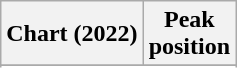<table class="wikitable plainrowheaders">
<tr>
<th scope="col">Chart (2022)</th>
<th scope="col">Peak<br>position</th>
</tr>
<tr>
</tr>
<tr>
</tr>
</table>
